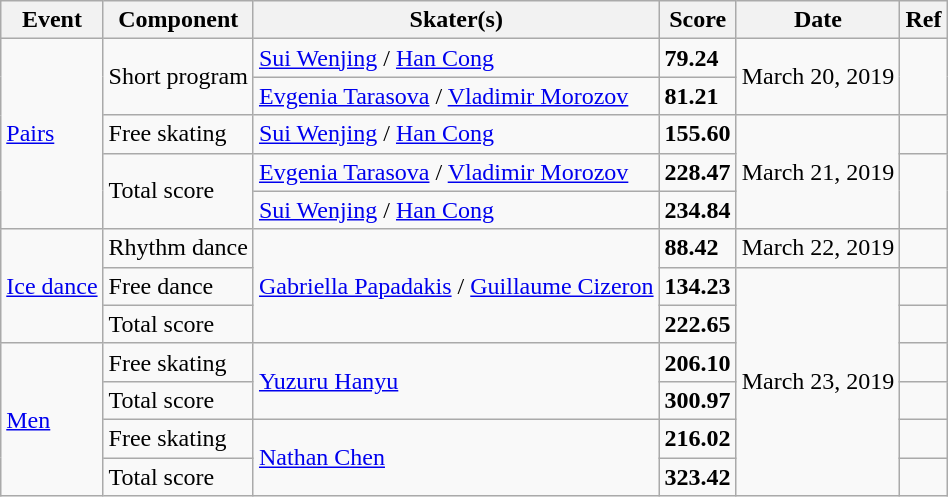<table class="wikitable sortable">
<tr>
<th>Event</th>
<th class="unsortable">Component</th>
<th>Skater(s)</th>
<th>Score</th>
<th>Date</th>
<th class="unsortable">Ref</th>
</tr>
<tr>
<td rowspan=5><a href='#'>Pairs</a></td>
<td rowspan=2>Short program</td>
<td> <a href='#'>Sui Wenjing</a> / <a href='#'>Han Cong</a></td>
<td><strong>79.24</strong></td>
<td rowspan=2>March 20, 2019</td>
<td rowspan=2></td>
</tr>
<tr>
<td> <a href='#'>Evgenia Tarasova</a> / <a href='#'>Vladimir Morozov</a></td>
<td><strong>81.21</strong></td>
</tr>
<tr>
<td>Free skating</td>
<td> <a href='#'>Sui Wenjing</a> / <a href='#'>Han Cong</a></td>
<td><strong>155.60</strong></td>
<td rowspan=3>March 21, 2019</td>
<td></td>
</tr>
<tr>
<td rowspan=2>Total score</td>
<td> <a href='#'>Evgenia Tarasova</a> / <a href='#'>Vladimir Morozov</a></td>
<td><strong>228.47</strong></td>
<td rowspan=2></td>
</tr>
<tr>
<td> <a href='#'>Sui Wenjing</a> / <a href='#'>Han Cong</a></td>
<td><strong>234.84</strong></td>
</tr>
<tr>
<td rowspan=3><a href='#'>Ice dance</a></td>
<td>Rhythm dance</td>
<td rowspan=3> <a href='#'>Gabriella Papadakis</a> / <a href='#'>Guillaume Cizeron</a></td>
<td><strong>88.42</strong></td>
<td>March 22, 2019</td>
<td></td>
</tr>
<tr>
<td>Free dance</td>
<td><strong>134.23</strong></td>
<td rowspan=6>March 23, 2019</td>
<td></td>
</tr>
<tr>
<td>Total score</td>
<td><strong>222.65</strong></td>
<td></td>
</tr>
<tr>
<td rowspan=4><a href='#'>Men</a></td>
<td>Free skating</td>
<td rowspan=2> <a href='#'>Yuzuru Hanyu</a></td>
<td><strong>206.10</strong></td>
<td></td>
</tr>
<tr>
<td>Total score</td>
<td><strong>300.97</strong></td>
<td></td>
</tr>
<tr>
<td>Free skating</td>
<td rowspan=2> <a href='#'>Nathan Chen</a></td>
<td><strong>216.02</strong></td>
<td></td>
</tr>
<tr>
<td>Total score</td>
<td><strong>323.42</strong></td>
<td></td>
</tr>
</table>
